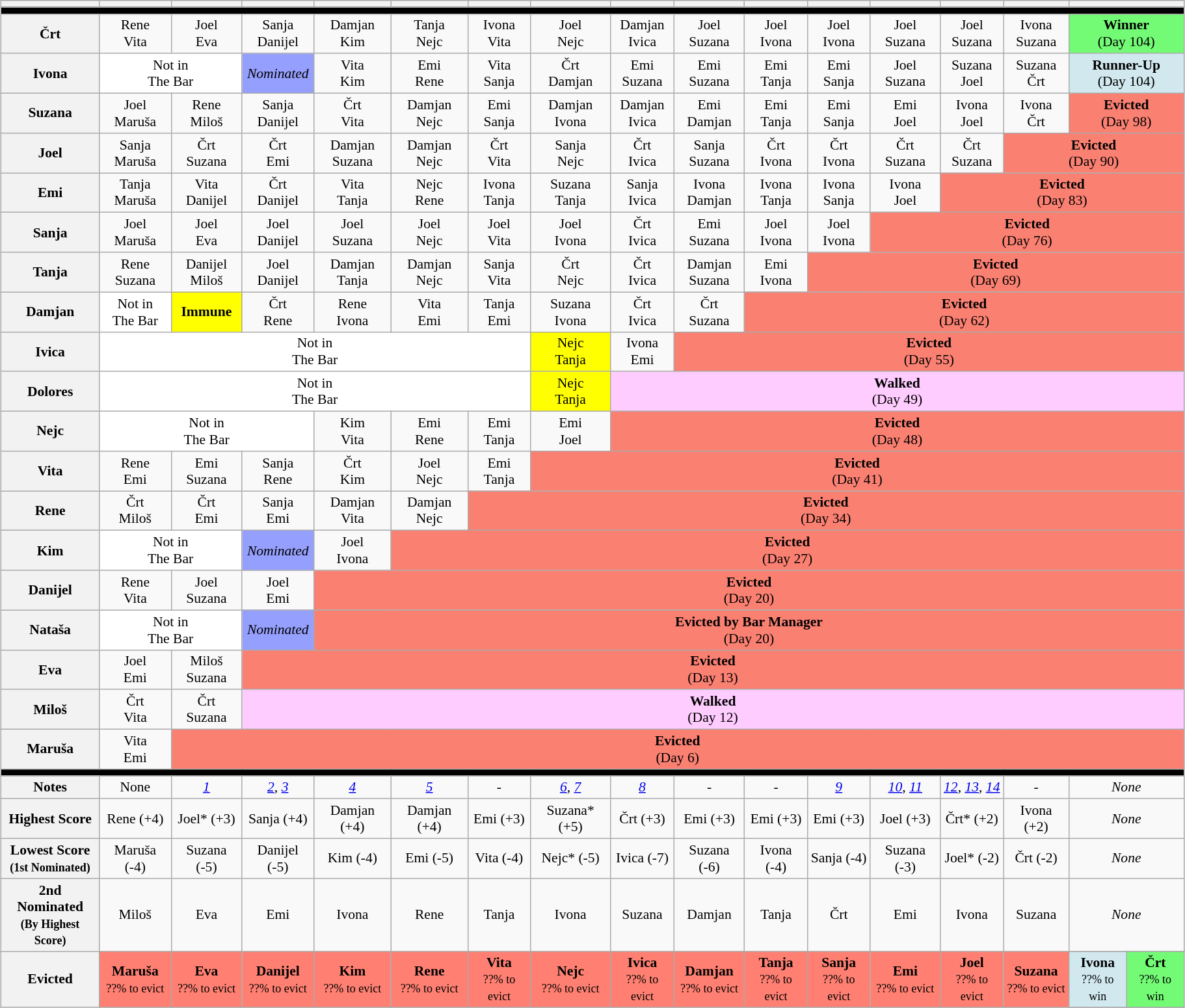<table class="wikitable" style="font-size:90%; text-align:center; width: 96%; margin-left: auto; margin-right: auto;">
<tr>
<th></th>
<th></th>
<th></th>
<th></th>
<th></th>
<th></th>
<th></th>
<th></th>
<th></th>
<th></th>
<th></th>
<th></th>
<th></th>
<th></th>
<th></th>
<th colspan=2></th>
</tr>
<tr>
<th style="background:#000000;" colspan="17"></th>
</tr>
<tr>
<th>Črt</th>
<td><span>Rene</span><br><span>Vita</span></td>
<td><span>Joel</span><br><span>Eva</span></td>
<td><span>Sanja</span><br><span>Danijel</span></td>
<td><span>Damjan</span><br><span>Kim</span></td>
<td><span>Tanja</span><br><span>Nejc</span></td>
<td><span>Ivona</span><br><span>Vita</span></td>
<td><span>Joel</span><br><span>Nejc</span></td>
<td><span>Damjan</span><br><span>Ivica</span></td>
<td><span>Joel</span><br><span>Suzana</span></td>
<td><span>Joel</span><br><span>Ivona</span></td>
<td><span>Joel</span><br><span>Ivona</span></td>
<td><span>Joel</span><br><span>Suzana</span></td>
<td><span>Joel</span><br><span>Suzana</span></td>
<td><span>Ivona</span><br><span>Suzana</span></td>
<td colspan=2 style="background:#73FB76"><strong>Winner</strong><br>(Day 104)</td>
</tr>
<tr>
<th>Ivona</th>
<td style="background:white; text-align:center;" colspan=2>Not in<br>The Bar</td>
<td style="background:#959ffd;"><em>Nominated</em></td>
<td><span>Vita</span><br><span>Kim</span></td>
<td><span>Emi</span><br><span>Rene</span></td>
<td><span>Vita</span><br><span>Sanja</span></td>
<td><span>Črt</span><br><span>Damjan</span></td>
<td><span>Emi</span><br><span>Suzana</span></td>
<td><span>Emi</span><br><span>Suzana</span></td>
<td><span>Emi</span><br><span>Tanja</span></td>
<td><span>Emi</span><br><span>Sanja</span></td>
<td><span>Joel</span><br><span>Suzana</span></td>
<td><span>Suzana</span><br><span>Joel</span></td>
<td><span>Suzana</span><br><span>Črt</span></td>
<td colspan=2 style="background:#D1E8EF"><strong>Runner-Up</strong><br>(Day 104)</td>
</tr>
<tr>
<th>Suzana</th>
<td><span>Joel</span><br><span>Maruša</span></td>
<td><span>Rene</span><br><span>Miloš</span></td>
<td><span>Sanja</span><br><span>Danijel</span></td>
<td><span>Črt</span><br><span>Vita</span></td>
<td><span>Damjan</span><br><span>Nejc</span></td>
<td><span>Emi</span><br><span>Sanja</span></td>
<td><span>Damjan</span><br><span>Ivona</span></td>
<td><span>Damjan</span><br><span>Ivica</span></td>
<td><span>Emi</span><br><span>Damjan</span></td>
<td><span>Emi</span><br><span>Tanja</span></td>
<td><span>Emi</span><br><span>Sanja</span></td>
<td><span>Emi</span><br><span>Joel</span></td>
<td><span>Ivona</span><br><span>Joel</span></td>
<td><span>Ivona</span><br><span>Črt</span></td>
<td style="background:salmon; text-align:center;" colspan=2><strong>Evicted</strong> <br> (Day 98)</td>
</tr>
<tr>
<th>Joel</th>
<td><span>Sanja</span><br><span>Maruša</span></td>
<td><span>Črt</span><br><span>Suzana</span></td>
<td><span>Črt</span><br><span>Emi</span></td>
<td><span>Damjan</span><br><span>Suzana</span></td>
<td><span>Damjan</span><br><span>Nejc</span></td>
<td><span>Črt</span><br><span>Vita</span></td>
<td><span>Sanja</span><br><span>Nejc</span></td>
<td><span>Črt</span><br><span>Ivica</span></td>
<td><span>Sanja</span><br><span>Suzana</span></td>
<td><span>Črt</span><br><span>Ivona</span></td>
<td><span>Črt</span><br><span>Ivona</span></td>
<td><span>Črt</span><br><span>Suzana</span></td>
<td><span>Črt</span><br><span>Suzana</span></td>
<td style="background:salmon; text-align:center;" colspan=3><strong>Evicted</strong> <br> (Day 90)</td>
</tr>
<tr>
<th>Emi</th>
<td><span>Tanja</span><br><span>Maruša</span></td>
<td><span>Vita</span><br><span>Danijel</span></td>
<td><span>Črt</span><br><span>Danijel</span></td>
<td><span>Vita</span><br><span>Tanja</span></td>
<td><span>Nejc</span><br><span>Rene</span></td>
<td><span>Ivona</span><br><span>Tanja</span></td>
<td><span>Suzana</span><br><span>Tanja</span></td>
<td><span>Sanja</span><br><span>Ivica</span></td>
<td><span>Ivona</span><br><span>Damjan</span></td>
<td><span>Ivona</span><br><span>Tanja</span></td>
<td><span>Ivona</span><br><span>Sanja</span></td>
<td><span>Ivona</span><br><span>Joel</span></td>
<td style="background:salmon; text-align:center;" colspan=4><strong>Evicted</strong> <br> (Day 83)</td>
</tr>
<tr>
<th>Sanja</th>
<td><span>Joel</span><br><span>Maruša</span></td>
<td><span>Joel</span><br><span>Eva</span></td>
<td><span>Joel</span><br><span>Danijel</span></td>
<td><span>Joel</span><br><span>Suzana</span></td>
<td><span>Joel</span><br><span>Nejc</span></td>
<td><span>Joel</span><br><span>Vita</span></td>
<td><span>Joel</span><br><span>Ivona</span></td>
<td><span>Črt</span><br><span>Ivica</span></td>
<td><span>Emi</span><br><span>Suzana</span></td>
<td><span>Joel</span><br><span>Ivona</span></td>
<td><span>Joel</span><br><span>Ivona</span></td>
<td style="background:salmon; text-align:center;" colspan=5><strong>Evicted</strong> <br> (Day 76)</td>
</tr>
<tr>
<th>Tanja</th>
<td><span>Rene</span><br><span>Suzana</span></td>
<td><span>Danijel</span><br><span>Miloš</span></td>
<td><span>Joel</span><br><span>Danijel</span></td>
<td><span>Damjan</span><br><span>Tanja</span></td>
<td><span>Damjan</span><br><span>Nejc</span></td>
<td><span>Sanja</span><br><span>Vita</span></td>
<td><span>Črt</span><br><span>Nejc</span></td>
<td><span>Črt</span><br><span>Ivica</span></td>
<td><span>Damjan</span><br><span>Suzana</span></td>
<td><span>Emi</span><br><span>Ivona</span></td>
<td style="background:salmon; text-align:center;" colspan=6><strong>Evicted</strong> <br> (Day 69)</td>
</tr>
<tr>
<th>Damjan</th>
<td style="background:white; text-align:center;">Not in<br>The Bar</td>
<td style="background:yellow; text-align:center;"><strong>Immune</strong></td>
<td><span>Črt</span><br><span>Rene</span></td>
<td><span>Rene</span><br><span>Ivona</span></td>
<td><span>Vita</span><br><span>Emi</span></td>
<td><span>Tanja</span><br><span>Emi</span></td>
<td><span>Suzana</span><br><span>Ivona</span></td>
<td><span>Črt</span><br><span>Ivica</span></td>
<td><span>Črt</span><br><span>Suzana</span></td>
<td style="background:salmon; text-align:center;" colspan=7><strong>Evicted</strong> <br> (Day 62)</td>
</tr>
<tr>
<th>Ivica</th>
<td style="background:white; text-align:center;" colspan=6>Not in<br>The Bar</td>
<td style="background:yellow; text-align:center;"><span>Nejc</span><br><span>Tanja</span></td>
<td><span>Ivona</span><br><span>Emi</span></td>
<td style="background:salmon; text-align:center;" colspan=8><strong>Evicted</strong> <br> (Day 55)</td>
</tr>
<tr>
<th>Dolores</th>
<td style="background:white; text-align:center;" colspan=6>Not in<br>The Bar</td>
<td style="background:yellow; text-align:center;"><span>Nejc</span><br><span>Tanja</span></td>
<td style="background:#fcf; text-align:center;" colspan=9><strong>Walked</strong> <br> (Day 49)</td>
</tr>
<tr>
<th>Nejc</th>
<td style="background:white; text-align:center;" colspan=3>Not in<br>The Bar</td>
<td><span>Kim</span><br><span>Vita</span></td>
<td><span>Emi</span><br><span>Rene</span></td>
<td><span>Emi</span><br><span>Tanja</span></td>
<td><span>Emi</span><br><span>Joel</span></td>
<td style="background:salmon; text-align:center;" colspan=9><strong>Evicted</strong> <br> (Day 48)</td>
</tr>
<tr>
<th>Vita</th>
<td><span>Rene</span><br><span>Emi</span></td>
<td><span>Emi</span><br><span>Suzana</span></td>
<td><span>Sanja</span><br><span>Rene</span></td>
<td><span>Črt</span><br><span>Kim</span></td>
<td><span>Joel</span><br><span>Nejc</span></td>
<td><span>Emi</span><br><span>Tanja</span></td>
<td style="background:salmon; text-align:center;" colspan=10><strong>Evicted</strong> <br> (Day 41)</td>
</tr>
<tr>
<th>Rene</th>
<td><span>Črt</span><br><span>Miloš</span></td>
<td><span>Črt</span><br><span>Emi</span></td>
<td><span>Sanja</span><br><span>Emi</span></td>
<td><span>Damjan</span><br><span>Vita</span></td>
<td><span>Damjan</span><br><span>Nejc</span></td>
<td style="background:salmon; text-align:center;" colspan=11><strong>Evicted</strong> <br> (Day 34)</td>
</tr>
<tr>
<th>Kim</th>
<td style="background:white; text-align:center;" colspan=2>Not in<br>The Bar</td>
<td style="background:#959ffd;"><em>Nominated</em></td>
<td><span>Joel</span><br><span>Ivona</span></td>
<td style="background:salmon; text-align:center;" colspan=12><strong>Evicted</strong> <br> (Day 27)</td>
</tr>
<tr>
<th>Danijel</th>
<td><span>Rene</span><br><span>Vita</span></td>
<td><span>Joel</span><br><span>Suzana</span></td>
<td><span>Joel</span><br><span>Emi</span></td>
<td style="background:salmon; text-align:center;" colspan=13><strong>Evicted</strong> <br> (Day 20)</td>
</tr>
<tr>
<th>Nataša</th>
<td style="background:white; text-align:center;" colspan=2>Not in<br>The Bar</td>
<td style="background:#959ffd;"><em>Nominated</em></td>
<td style="background:salmon; text-align:center;" colspan=13><strong>Evicted by Bar Manager</strong> <br> (Day 20)</td>
</tr>
<tr>
<th>Eva</th>
<td><span>Joel</span><br><span>Emi</span></td>
<td><span>Miloš</span><br><span>Suzana</span></td>
<td style="background:salmon; text-align:center;" colspan=14><strong>Evicted</strong> <br> (Day 13)</td>
</tr>
<tr>
<th>Miloš</th>
<td><span>Črt</span><br><span>Vita</span></td>
<td><span>Črt</span><br><span>Suzana</span></td>
<td style="background:#fcf; text-align:center;" colspan=14><strong>Walked</strong> <br> (Day 12)</td>
</tr>
<tr>
<th>Maruša</th>
<td><span>Vita</span><br><span>Emi</span></td>
<td style="background:salmon; text-align:center;" colspan=15><strong>Evicted</strong> <br> (Day 6)</td>
</tr>
<tr>
<th style="background:#000000;" colspan="18"></th>
</tr>
<tr>
<th>Notes</th>
<td>None</td>
<td><em><a href='#'>1</a></em></td>
<td><em><a href='#'>2</a></em>, <em><a href='#'>3</a></em></td>
<td><em><a href='#'>4</a></em></td>
<td><em><a href='#'>5</a></em></td>
<td>-</td>
<td><em><a href='#'>6</a></em>, <em><a href='#'>7</a></em></td>
<td><em><a href='#'>8</a></em></td>
<td>-</td>
<td>-</td>
<td><em><a href='#'>9</a></em></td>
<td><em><a href='#'>10</a></em>, <em><a href='#'>11</a></em></td>
<td><em><a href='#'>12</a></em>, <em><a href='#'>13</a></em>, <em><a href='#'>14</a></em></td>
<td>-</td>
<td colspan=2><em>None</em></td>
</tr>
<tr>
<th>Highest Score</th>
<td><span>Rene (+4)</span></td>
<td><span>Joel* (+3)</span></td>
<td><span>Sanja (+4)</span></td>
<td><span>Damjan (+4)</span></td>
<td><span>Damjan (+4)</span></td>
<td><span>Emi (+3)</span></td>
<td><span>Suzana* (+5)</span></td>
<td><span>Črt (+3)</span></td>
<td><span>Emi (+3)</span></td>
<td><span>Emi (+3)</span></td>
<td><span>Emi (+3)</span></td>
<td><span>Joel (+3)</span></td>
<td><span>Črt* (+2)</span></td>
<td><span>Ivona (+2)</span></td>
<td colspan=2><em>None</em></td>
</tr>
<tr>
<th>Lowest Score<br><small>(1st Nominated)</small></th>
<td><span>Maruša (-4)</span></td>
<td><span>Suzana (-5)</span></td>
<td><span>Danijel (-5)</span></td>
<td><span>Kim (-4)</span></td>
<td><span>Emi (-5)</span></td>
<td><span>Vita (-4)</span></td>
<td><span>Nejc* (-5)</span></td>
<td><span>Ivica (-7)</span></td>
<td><span>Suzana (-6)</span></td>
<td><span>Ivona (-4)</span></td>
<td><span>Sanja (-4)</span></td>
<td><span>Suzana (-3)</span></td>
<td><span>Joel* (-2)</span></td>
<td><span>Črt (-2)</span></td>
<td colspan=2><em>None</em></td>
</tr>
<tr>
<th>2nd Nominated<br><small>(By Highest Score)</small></th>
<td>Miloš</td>
<td>Eva</td>
<td>Emi</td>
<td>Ivona</td>
<td>Rene</td>
<td>Tanja</td>
<td>Ivona</td>
<td>Suzana</td>
<td>Damjan</td>
<td>Tanja</td>
<td>Črt</td>
<td>Emi</td>
<td>Ivona</td>
<td>Suzana</td>
<td colspan=2><em>None</em></td>
</tr>
<tr>
<th rowspan="4">Evicted</th>
<td rowspan="4" style="background:#FF8072"><strong>Maruša</strong><br><small>??% to evict</small></td>
<td rowspan="4" style="background:#FF8072"><strong>Eva</strong><br><small>??% to evict</small></td>
<td rowspan="4" style="background:#FF8072"><strong>Danijel</strong><br><small>??% to evict</small></td>
<td rowspan="4" style="background:#FF8072"><strong>Kim</strong><br><small>??% to evict</small></td>
<td rowspan="4" style="background:#FF8072"><strong>Rene</strong><br><small>??% to evict</small></td>
<td rowspan="4" style="background:#FF8072"><strong>Vita</strong><br><small>??% to evict</small></td>
<td rowspan="4" style="background:#FF8072"><strong>Nejc</strong><br><small>??% to evict</small></td>
<td rowspan="4" style="background:#FF8072"><strong>Ivica</strong><br><small>??% to evict</small></td>
<td rowspan="4" style="background:#FF8072"><strong>Damjan</strong><br><small>??% to evict</small></td>
<td rowspan="4" style="background:#FF8072"><strong>Tanja</strong><br><small>??% to evict</small></td>
<td rowspan="4" style="background:#FF8072"><strong>Sanja</strong><br><small>??% to evict</small></td>
<td rowspan="4" style="background:#FF8072"><strong>Emi</strong><br><small>??% to evict</small></td>
<td rowspan="4" style="background:#FF8072"><strong>Joel</strong><br><small>??% to evict</small></td>
<td rowspan="4" style="background:#FF8072"><strong>Suzana</strong><br><small>??% to evict</small></td>
</tr>
<tr>
<td rowspan="1" style="background:#D1E8EF"><strong>Ivona</strong><br><small>??% to win</small></td>
<td rowspan="1" style="background:#73FB76"><strong>Črt</strong><br><small>??% to win</small></td>
</tr>
<tr>
</tr>
</table>
